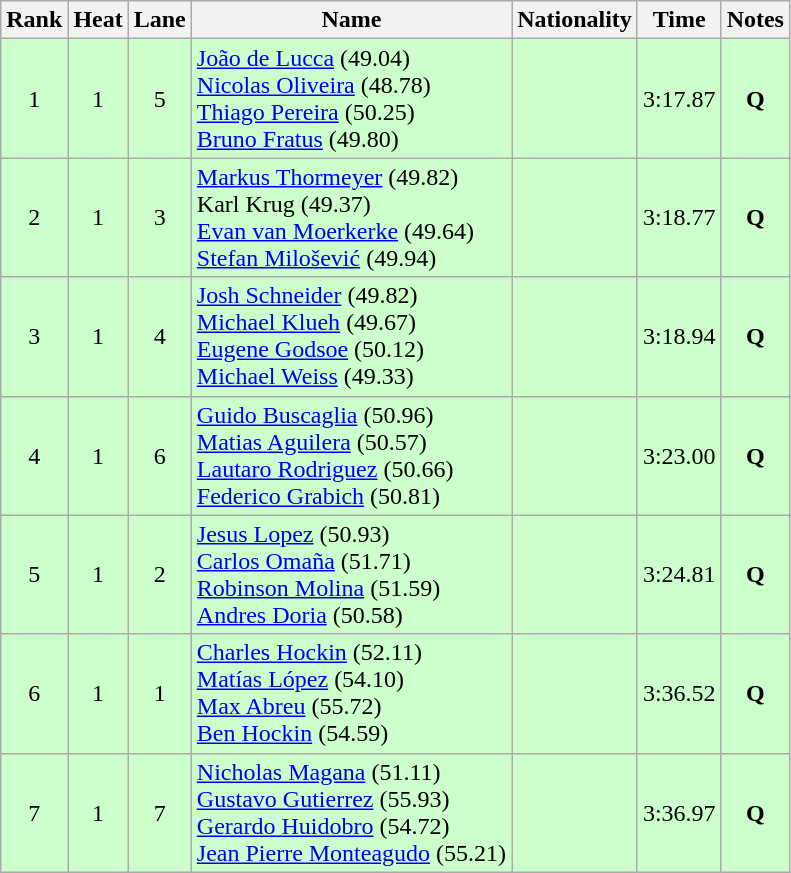<table class="wikitable sortable" style="text-align:center">
<tr>
<th>Rank</th>
<th>Heat</th>
<th>Lane</th>
<th>Name</th>
<th>Nationality</th>
<th>Time</th>
<th>Notes</th>
</tr>
<tr bgcolor=ccffcc>
<td>1</td>
<td>1</td>
<td>5</td>
<td align=left><a href='#'>João de Lucca</a> (49.04)<br><a href='#'>Nicolas Oliveira</a> (48.78)<br><a href='#'>Thiago Pereira</a> (50.25)<br><a href='#'>Bruno Fratus</a> (49.80)</td>
<td align=left></td>
<td>3:17.87</td>
<td><strong>Q</strong></td>
</tr>
<tr bgcolor=ccffcc>
<td>2</td>
<td>1</td>
<td>3</td>
<td align=left><a href='#'>Markus Thormeyer</a> (49.82)<br>Karl Krug (49.37)<br><a href='#'>Evan van Moerkerke</a> (49.64)<br><a href='#'>Stefan Milošević</a> (49.94)</td>
<td align=left></td>
<td>3:18.77</td>
<td><strong>Q</strong></td>
</tr>
<tr bgcolor=ccffcc>
<td>3</td>
<td>1</td>
<td>4</td>
<td align=left><a href='#'>Josh Schneider</a> (49.82)<br><a href='#'>Michael Klueh</a> (49.67)<br><a href='#'>Eugene Godsoe</a> (50.12)<br><a href='#'>Michael Weiss</a> (49.33)</td>
<td align=left></td>
<td>3:18.94</td>
<td><strong>Q</strong></td>
</tr>
<tr bgcolor=ccffcc>
<td>4</td>
<td>1</td>
<td>6</td>
<td align=left><a href='#'>Guido Buscaglia</a> (50.96)<br><a href='#'>Matias Aguilera</a> (50.57)<br><a href='#'>Lautaro Rodriguez</a> (50.66)<br><a href='#'>Federico Grabich</a> (50.81)</td>
<td align=left></td>
<td>3:23.00</td>
<td><strong>Q</strong></td>
</tr>
<tr bgcolor=ccffcc>
<td>5</td>
<td>1</td>
<td>2</td>
<td align=left><a href='#'>Jesus Lopez</a> (50.93)<br><a href='#'>Carlos Omaña</a> (51.71)<br><a href='#'>Robinson Molina</a> (51.59)<br><a href='#'>Andres Doria</a> (50.58)</td>
<td align=left></td>
<td>3:24.81</td>
<td><strong>Q</strong></td>
</tr>
<tr bgcolor=ccffcc>
<td>6</td>
<td>1</td>
<td>1</td>
<td align=left><a href='#'>Charles Hockin</a> (52.11)<br><a href='#'>Matías López</a> (54.10)<br><a href='#'>Max Abreu</a> (55.72)<br><a href='#'>Ben Hockin</a> (54.59)</td>
<td align=left></td>
<td>3:36.52</td>
<td><strong>Q</strong></td>
</tr>
<tr bgcolor=ccffcc>
<td>7</td>
<td>1</td>
<td>7</td>
<td align=left><a href='#'>Nicholas Magana</a> (51.11)<br><a href='#'>Gustavo Gutierrez</a> (55.93)<br><a href='#'>Gerardo Huidobro</a> (54.72)<br><a href='#'>Jean Pierre Monteagudo</a> (55.21)</td>
<td align=left></td>
<td>3:36.97</td>
<td><strong>Q</strong></td>
</tr>
</table>
